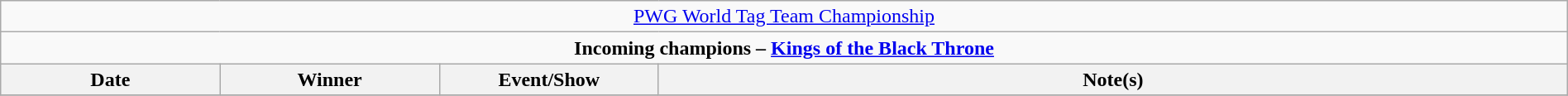<table class="wikitable" style="text-align:center; width:100%;">
<tr>
<td colspan="4" style="text-align: center;"><a href='#'>PWG World Tag Team Championship</a></td>
</tr>
<tr>
<td colspan="4" style="text-align: center;"><strong>Incoming champions – <a href='#'>Kings of the Black Throne</a> </strong></td>
</tr>
<tr>
<th width=14%>Date</th>
<th width=14%>Winner</th>
<th width=14%>Event/Show</th>
<th width=58%>Note(s)</th>
</tr>
<tr>
</tr>
</table>
